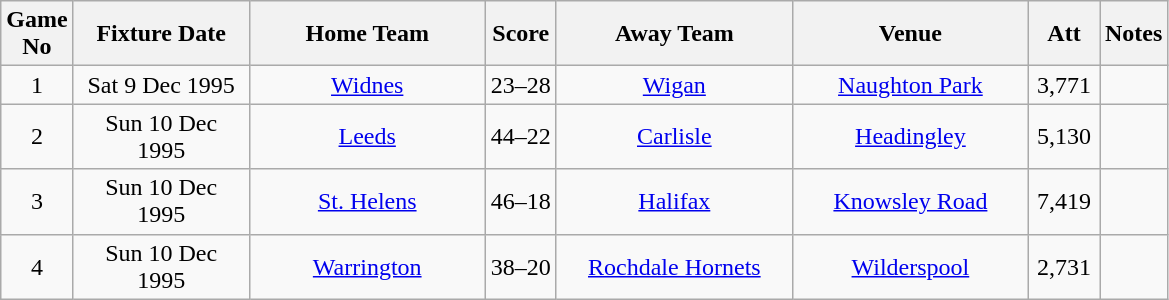<table class="wikitable" style="text-align:center;">
<tr>
<th width=10 abbr="No">Game No</th>
<th width=110 abbr="Date">Fixture Date</th>
<th width=150 abbr="Home Team">Home Team</th>
<th width=40 abbr="Score">Score</th>
<th width=150 abbr="Away Team">Away Team</th>
<th width=150 abbr="Venue">Venue</th>
<th width=40 abbr="Att">Att</th>
<th width=30 abbr="Ref">Notes</th>
</tr>
<tr>
<td>1</td>
<td>Sat 9 Dec 1995</td>
<td><a href='#'>Widnes</a></td>
<td>23–28</td>
<td><a href='#'>Wigan</a></td>
<td><a href='#'>Naughton Park</a></td>
<td>3,771</td>
<td></td>
</tr>
<tr>
<td>2</td>
<td>Sun 10 Dec 1995</td>
<td><a href='#'>Leeds</a></td>
<td>44–22</td>
<td><a href='#'>Carlisle</a></td>
<td><a href='#'>Headingley</a></td>
<td>5,130</td>
<td></td>
</tr>
<tr>
<td>3</td>
<td>Sun 10 Dec 1995</td>
<td><a href='#'>St. Helens</a></td>
<td>46–18</td>
<td><a href='#'>Halifax</a></td>
<td><a href='#'>Knowsley Road</a></td>
<td>7,419</td>
<td></td>
</tr>
<tr>
<td>4</td>
<td>Sun 10 Dec 1995</td>
<td><a href='#'>Warrington</a></td>
<td>38–20</td>
<td><a href='#'>Rochdale Hornets</a></td>
<td><a href='#'>Wilderspool</a></td>
<td>2,731</td>
<td></td>
</tr>
</table>
